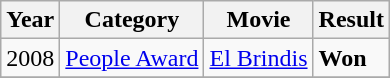<table class="wikitable">
<tr>
<th>Year</th>
<th>Category</th>
<th>Movie</th>
<th>Result</th>
</tr>
<tr>
<td>2008</td>
<td><a href='#'>People Award</a></td>
<td><a href='#'>El Brindis</a></td>
<td><strong>Won</strong></td>
</tr>
<tr>
</tr>
</table>
